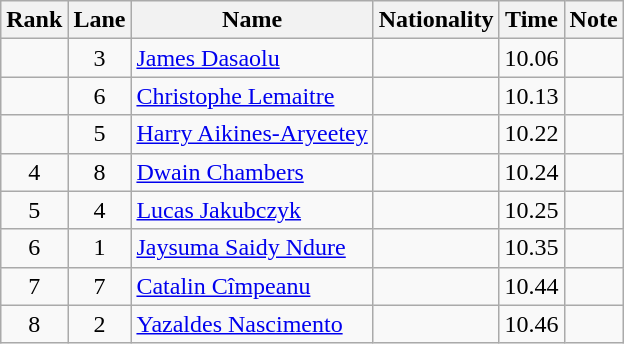<table class="wikitable sortable" style="text-align:center">
<tr>
<th>Rank</th>
<th>Lane</th>
<th>Name</th>
<th>Nationality</th>
<th>Time</th>
<th>Note</th>
</tr>
<tr>
<td></td>
<td>3</td>
<td align=left><a href='#'>James Dasaolu</a></td>
<td align=left></td>
<td>10.06</td>
<td></td>
</tr>
<tr>
<td></td>
<td>6</td>
<td align=left><a href='#'>Christophe Lemaitre</a></td>
<td align=left></td>
<td>10.13</td>
<td></td>
</tr>
<tr>
<td></td>
<td>5</td>
<td align=left><a href='#'>Harry Aikines-Aryeetey</a></td>
<td align=left></td>
<td>10.22</td>
<td></td>
</tr>
<tr>
<td>4</td>
<td>8</td>
<td align=left><a href='#'>Dwain Chambers</a></td>
<td align=left></td>
<td>10.24</td>
<td></td>
</tr>
<tr>
<td>5</td>
<td>4</td>
<td align=left><a href='#'>Lucas Jakubczyk</a></td>
<td align=left></td>
<td>10.25</td>
<td></td>
</tr>
<tr>
<td>6</td>
<td>1</td>
<td align=left><a href='#'>Jaysuma Saidy Ndure</a></td>
<td align=left></td>
<td>10.35</td>
<td></td>
</tr>
<tr>
<td>7</td>
<td>7</td>
<td align=left><a href='#'>Catalin Cîmpeanu</a></td>
<td align=left></td>
<td>10.44</td>
<td></td>
</tr>
<tr>
<td>8</td>
<td>2</td>
<td align=left><a href='#'>Yazaldes Nascimento</a></td>
<td align=left></td>
<td>10.46</td>
<td></td>
</tr>
</table>
